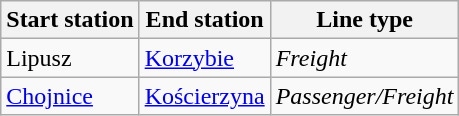<table class="wikitable">
<tr>
<th>Start station</th>
<th>End station</th>
<th>Line type</th>
</tr>
<tr>
<td>Lipusz</td>
<td><a href='#'>Korzybie</a></td>
<td><em>Freight</em></td>
</tr>
<tr>
<td><a href='#'>Chojnice</a></td>
<td><a href='#'>Kościerzyna</a></td>
<td><em>Passenger/Freight</em></td>
</tr>
</table>
